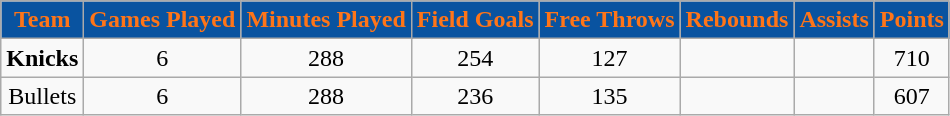<table class="wikitable">
<tr>
<th style="color:#FF7518; background:#0953a0;">Team</th>
<th style="color:#FF7518; background:#0953a0;">Games Played</th>
<th style="color:#FF7518; background:#0953a0;">Minutes Played</th>
<th style="color:#FF7518; background:#0953a0;">Field Goals</th>
<th style="color:#FF7518; background:#0953a0;">Free Throws</th>
<th style="color:#FF7518; background:#0953a0;">Rebounds</th>
<th style="color:#FF7518; background:#0953a0;">Assists</th>
<th style="color:#FF7518; background:#0953a0;">Points</th>
</tr>
<tr align="center">
<td><strong>Knicks</strong></td>
<td>6</td>
<td>288</td>
<td>254</td>
<td>127</td>
<td></td>
<td></td>
<td>710</td>
</tr>
<tr align="center">
<td>Bullets</td>
<td>6</td>
<td>288</td>
<td>236</td>
<td>135</td>
<td></td>
<td></td>
<td>607</td>
</tr>
</table>
